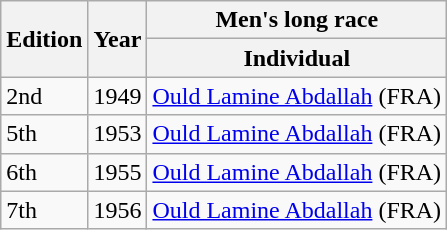<table class="wikitable sortable">
<tr>
<th rowspan="2">Edition</th>
<th rowspan="2">Year</th>
<th>Men's long race</th>
</tr>
<tr>
<th>Individual</th>
</tr>
<tr>
<td>2nd</td>
<td>1949</td>
<td><a href='#'>Ould Lamine Abdallah</a> (<abbr>FRA</abbr>)</td>
</tr>
<tr>
<td>5th</td>
<td>1953</td>
<td><a href='#'>Ould Lamine Abdallah</a> (<abbr>FRA</abbr>)</td>
</tr>
<tr>
<td>6th</td>
<td>1955</td>
<td><a href='#'>Ould Lamine Abdallah</a> (<abbr>FRA</abbr>)</td>
</tr>
<tr>
<td>7th</td>
<td>1956</td>
<td><a href='#'>Ould Lamine Abdallah</a> (<abbr>FRA</abbr>)</td>
</tr>
</table>
